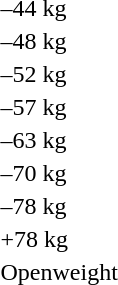<table>
<tr>
<td rowspan=2>–44 kg<br></td>
<td rowspan=2></td>
<td rowspan=2></td>
<td></td>
</tr>
<tr>
<td></td>
</tr>
<tr>
<td rowspan=2>–48 kg<br></td>
<td rowspan=2></td>
<td rowspan=2></td>
<td></td>
</tr>
<tr>
<td></td>
</tr>
<tr>
<td rowspan=2>–52 kg<br></td>
<td rowspan=2></td>
<td rowspan=2></td>
<td></td>
</tr>
<tr>
<td></td>
</tr>
<tr>
<td rowspan=2>–57 kg<br></td>
<td rowspan=2></td>
<td rowspan=2></td>
<td></td>
</tr>
<tr>
<td></td>
</tr>
<tr>
<td rowspan=2>–63 kg<br></td>
<td rowspan=2></td>
<td rowspan=2></td>
<td></td>
</tr>
<tr>
<td></td>
</tr>
<tr>
<td rowspan=2>–70 kg<br></td>
<td rowspan=2></td>
<td rowspan=2></td>
<td></td>
</tr>
<tr>
<td></td>
</tr>
<tr>
<td rowspan=2>–78 kg<br></td>
<td rowspan=2></td>
<td rowspan=2></td>
<td></td>
</tr>
<tr>
<td></td>
</tr>
<tr>
<td rowspan=2>+78 kg<br></td>
<td rowspan=2></td>
<td rowspan=2></td>
<td></td>
</tr>
<tr>
<td></td>
</tr>
<tr>
<td rowspan=2>Openweight<br></td>
<td rowspan=2></td>
<td rowspan=2></td>
<td></td>
</tr>
<tr>
<td></td>
</tr>
</table>
